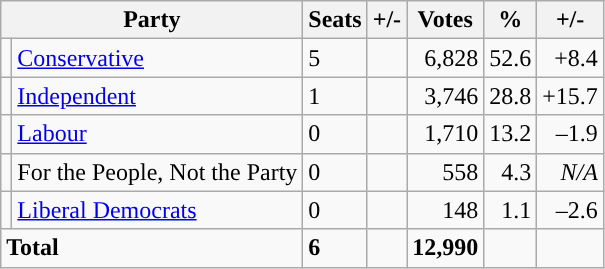<table class="wikitable sortable">
<tr>
<th colspan="2">Party</th>
<th>Seats</th>
<th>+/-</th>
<th>Votes</th>
<th>%</th>
<th>+/-</th>
</tr>
<tr>
<td style="background-color: "></td>
<td><a href='#'>Conservative</a></td>
<td>5</td>
<td></td>
<td style="text-align:right;">6,828</td>
<td style="text-align:right;">52.6</td>
<td style="text-align:right;">+8.4</td>
</tr>
<tr>
<td style="background-color: "></td>
<td><a href='#'>Independent</a></td>
<td>1</td>
<td></td>
<td style="text-align:right;">3,746</td>
<td style="text-align:right;">28.8</td>
<td style="text-align:right;">+15.7</td>
</tr>
<tr>
<td style="background-color: "></td>
<td><a href='#'>Labour</a></td>
<td>0</td>
<td></td>
<td style="text-align:right;">1,710</td>
<td style="text-align:right;">13.2</td>
<td style="text-align:right;">–1.9</td>
</tr>
<tr>
<td style="background-color: "></td>
<td>For the People, Not the Party</td>
<td>0</td>
<td></td>
<td style="text-align:right;">558</td>
<td style="text-align:right;">4.3</td>
<td style="text-align:right;"><em>N/A</em></td>
</tr>
<tr>
<td style="background-color: "></td>
<td><a href='#'>Liberal Democrats</a></td>
<td>0</td>
<td></td>
<td style="text-align:right;">148</td>
<td style="text-align:right;">1.1</td>
<td style="text-align:right;">–2.6</td>
</tr>
<tr>
<td colspan="2"><strong>Total</strong></td>
<td><strong>6</strong></td>
<td></td>
<td style="text-align:right;"><strong>12,990</strong></td>
<td style="text-align:right;"></td>
<td style="text-align:right;"></td>
</tr>
</table>
